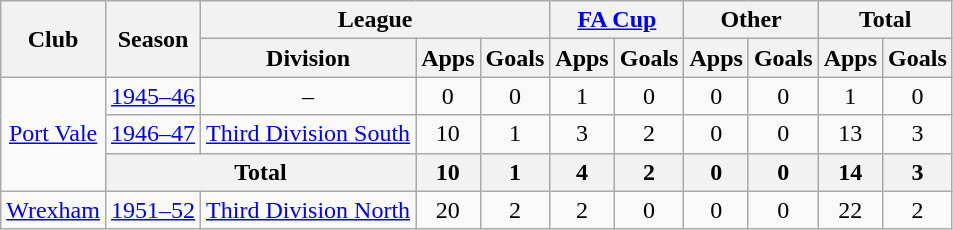<table class="wikitable" style="text-align:center">
<tr>
<th rowspan="2">Club</th>
<th rowspan="2">Season</th>
<th colspan="3">League</th>
<th colspan="2"><a href='#'>FA Cup</a></th>
<th colspan="2">Other</th>
<th colspan="2">Total</th>
</tr>
<tr>
<th>Division</th>
<th>Apps</th>
<th>Goals</th>
<th>Apps</th>
<th>Goals</th>
<th>Apps</th>
<th>Goals</th>
<th>Apps</th>
<th>Goals</th>
</tr>
<tr>
<td rowspan="3"><a href='#'>Port Vale</a></td>
<td><a href='#'>1945–46</a></td>
<td>–</td>
<td>0</td>
<td>0</td>
<td>1</td>
<td>0</td>
<td>0</td>
<td>0</td>
<td>1</td>
<td>0</td>
</tr>
<tr>
<td><a href='#'>1946–47</a></td>
<td><a href='#'>Third Division South</a></td>
<td>10</td>
<td>1</td>
<td>3</td>
<td>2</td>
<td>0</td>
<td>0</td>
<td>13</td>
<td>3</td>
</tr>
<tr>
<th colspan="2">Total</th>
<th>10</th>
<th>1</th>
<th>4</th>
<th>2</th>
<th>0</th>
<th>0</th>
<th>14</th>
<th>3</th>
</tr>
<tr>
<td><a href='#'>Wrexham</a></td>
<td><a href='#'>1951–52</a></td>
<td><a href='#'>Third Division North</a></td>
<td>20</td>
<td>2</td>
<td>2</td>
<td>0</td>
<td>0</td>
<td>0</td>
<td>22</td>
<td>2</td>
</tr>
</table>
